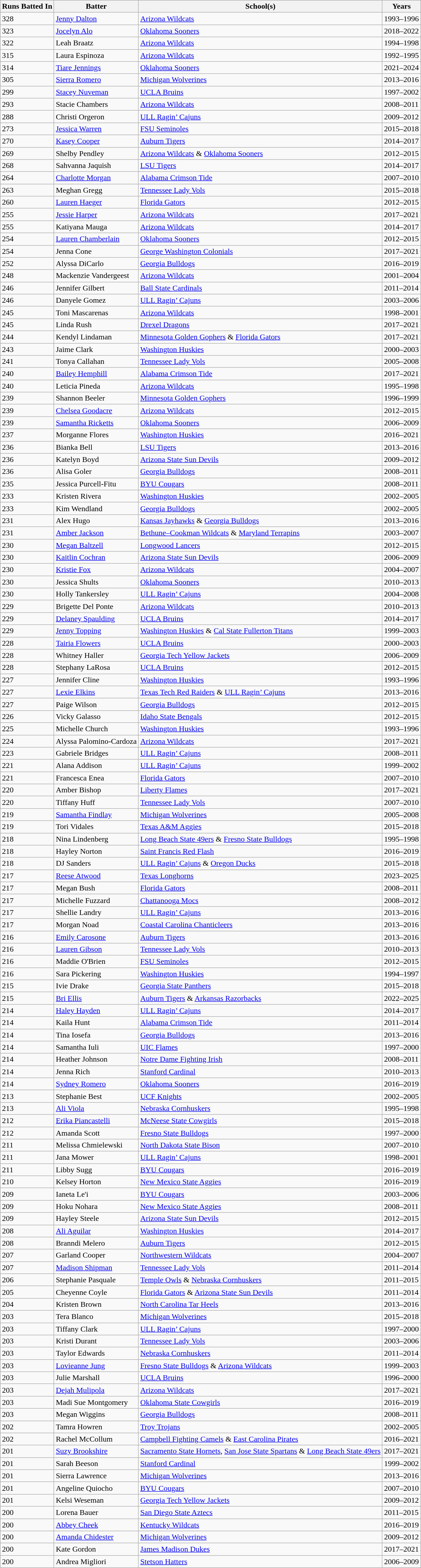<table class="sortable wikitable">
<tr>
<th>Runs Batted In</th>
<th>Batter</th>
<th>School(s)</th>
<th>Years</th>
</tr>
<tr>
<td>328</td>
<td><a href='#'>Jenny Dalton</a></td>
<td><a href='#'>Arizona Wildcats</a></td>
<td>1993–1996</td>
</tr>
<tr>
<td>323</td>
<td><a href='#'>Jocelyn Alo</a></td>
<td><a href='#'>Oklahoma Sooners</a></td>
<td>2018–2022</td>
</tr>
<tr>
<td>322</td>
<td>Leah Braatz</td>
<td><a href='#'>Arizona Wildcats</a></td>
<td>1994–1998</td>
</tr>
<tr>
<td>315</td>
<td>Laura Espinoza</td>
<td><a href='#'>Arizona Wildcats</a></td>
<td>1992–1995</td>
</tr>
<tr>
<td>314</td>
<td><a href='#'>Tiare Jennings</a></td>
<td><a href='#'>Oklahoma Sooners</a></td>
<td>2021–2024</td>
</tr>
<tr>
<td>305</td>
<td><a href='#'>Sierra Romero</a></td>
<td><a href='#'>Michigan Wolverines</a></td>
<td>2013–2016</td>
</tr>
<tr>
<td>299</td>
<td><a href='#'>Stacey Nuveman</a></td>
<td><a href='#'>UCLA Bruins</a></td>
<td>1997–2002</td>
</tr>
<tr>
<td>293</td>
<td>Stacie Chambers</td>
<td><a href='#'>Arizona Wildcats</a></td>
<td>2008–2011</td>
</tr>
<tr>
<td>288</td>
<td>Christi Orgeron</td>
<td><a href='#'>ULL Ragin’ Cajuns</a></td>
<td>2009–2012</td>
</tr>
<tr>
<td>273</td>
<td><a href='#'>Jessica Warren</a></td>
<td><a href='#'>FSU Seminoles</a></td>
<td>2015–2018</td>
</tr>
<tr>
<td>270</td>
<td><a href='#'>Kasey Cooper</a></td>
<td><a href='#'>Auburn Tigers</a></td>
<td>2014–2017</td>
</tr>
<tr>
<td>269</td>
<td>Shelby Pendley</td>
<td><a href='#'>Arizona Wildcats</a> & <a href='#'>Oklahoma Sooners</a></td>
<td>2012–2015</td>
</tr>
<tr>
<td>268</td>
<td>Sahvanna Jaquish</td>
<td><a href='#'>LSU Tigers</a></td>
<td>2014–2017</td>
</tr>
<tr>
<td>264</td>
<td><a href='#'>Charlotte Morgan</a></td>
<td><a href='#'>Alabama Crimson Tide</a></td>
<td>2007–2010</td>
</tr>
<tr>
<td>263</td>
<td>Meghan Gregg</td>
<td><a href='#'>Tennessee Lady Vols</a></td>
<td>2015–2018</td>
</tr>
<tr>
<td>260</td>
<td><a href='#'>Lauren Haeger</a></td>
<td><a href='#'>Florida Gators</a></td>
<td>2012–2015</td>
</tr>
<tr>
<td>255</td>
<td><a href='#'>Jessie Harper</a></td>
<td><a href='#'>Arizona Wildcats</a></td>
<td>2017–2021</td>
</tr>
<tr>
<td>255</td>
<td>Katiyana Mauga</td>
<td><a href='#'>Arizona Wildcats</a></td>
<td>2014–2017</td>
</tr>
<tr>
<td>254</td>
<td><a href='#'>Lauren Chamberlain</a></td>
<td><a href='#'>Oklahoma Sooners</a></td>
<td>2012–2015</td>
</tr>
<tr>
<td>254</td>
<td>Jenna Cone</td>
<td><a href='#'>George Washington Colonials</a></td>
<td>2017–2021</td>
</tr>
<tr>
<td>252</td>
<td>Alyssa DiCarlo</td>
<td><a href='#'>Georgia Bulldogs</a></td>
<td>2016–2019</td>
</tr>
<tr>
<td>248</td>
<td>Mackenzie Vandergeest</td>
<td><a href='#'>Arizona Wildcats</a></td>
<td>2001–2004</td>
</tr>
<tr>
<td>246</td>
<td>Jennifer Gilbert</td>
<td><a href='#'>Ball State Cardinals</a></td>
<td>2011–2014</td>
</tr>
<tr>
<td>246</td>
<td>Danyele Gomez</td>
<td><a href='#'>ULL Ragin’ Cajuns</a></td>
<td>2003–2006</td>
</tr>
<tr>
<td>245</td>
<td>Toni Mascarenas</td>
<td><a href='#'>Arizona Wildcats</a></td>
<td>1998–2001</td>
</tr>
<tr>
<td>245</td>
<td>Linda Rush</td>
<td><a href='#'>Drexel Dragons</a></td>
<td>2017–2021</td>
</tr>
<tr>
<td>244</td>
<td>Kendyl Lindaman</td>
<td><a href='#'>Minnesota Golden Gophers</a> & <a href='#'>Florida Gators</a></td>
<td>2017–2021</td>
</tr>
<tr>
<td>243</td>
<td>Jaime Clark</td>
<td><a href='#'>Washington Huskies</a></td>
<td>2000–2003</td>
</tr>
<tr>
<td>241</td>
<td>Tonya Callahan</td>
<td><a href='#'>Tennessee Lady Vols</a></td>
<td>2005–2008</td>
</tr>
<tr>
<td>240</td>
<td><a href='#'>Bailey Hemphill</a></td>
<td><a href='#'>Alabama Crimson Tide</a></td>
<td>2017–2021</td>
</tr>
<tr>
<td>240</td>
<td>Leticia Pineda</td>
<td><a href='#'>Arizona Wildcats</a></td>
<td>1995–1998</td>
</tr>
<tr>
<td>239</td>
<td>Shannon Beeler</td>
<td><a href='#'>Minnesota Golden Gophers</a></td>
<td>1996–1999</td>
</tr>
<tr>
<td>239</td>
<td><a href='#'>Chelsea Goodacre</a></td>
<td><a href='#'>Arizona Wildcats</a></td>
<td>2012–2015</td>
</tr>
<tr>
<td>239</td>
<td><a href='#'>Samantha Ricketts</a></td>
<td><a href='#'>Oklahoma Sooners</a></td>
<td>2006–2009</td>
</tr>
<tr>
<td>237</td>
<td>Morganne Flores</td>
<td><a href='#'>Washington Huskies</a></td>
<td>2016–2021</td>
</tr>
<tr>
<td>236</td>
<td>Bianka Bell</td>
<td><a href='#'>LSU Tigers</a></td>
<td>2013–2016</td>
</tr>
<tr>
<td>236</td>
<td>Katelyn Boyd</td>
<td><a href='#'>Arizona State Sun Devils</a></td>
<td>2009–2012</td>
</tr>
<tr>
<td>236</td>
<td>Alisa Goler</td>
<td><a href='#'>Georgia Bulldogs</a></td>
<td>2008–2011</td>
</tr>
<tr>
<td>235</td>
<td>Jessica Purcell-Fitu</td>
<td><a href='#'>BYU Cougars</a></td>
<td>2008–2011</td>
</tr>
<tr>
<td>233</td>
<td>Kristen Rivera</td>
<td><a href='#'>Washington Huskies</a></td>
<td>2002–2005</td>
</tr>
<tr>
<td>233</td>
<td>Kim Wendland</td>
<td><a href='#'>Georgia Bulldogs</a></td>
<td>2002–2005</td>
</tr>
<tr>
<td>231</td>
<td>Alex Hugo</td>
<td><a href='#'>Kansas Jayhawks</a> & <a href='#'>Georgia Bulldogs</a></td>
<td>2013–2016</td>
</tr>
<tr>
<td>231</td>
<td><a href='#'>Amber Jackson</a></td>
<td><a href='#'>Bethune–Cookman Wildcats</a> & <a href='#'>Maryland Terrapins</a></td>
<td>2003–2007</td>
</tr>
<tr>
<td>230</td>
<td><a href='#'>Megan Baltzell</a></td>
<td><a href='#'>Longwood Lancers</a></td>
<td>2012–2015</td>
</tr>
<tr>
<td>230</td>
<td><a href='#'>Kaitlin Cochran</a></td>
<td><a href='#'>Arizona State Sun Devils</a></td>
<td>2006–2009</td>
</tr>
<tr>
<td>230</td>
<td><a href='#'>Kristie Fox</a></td>
<td><a href='#'>Arizona Wildcats</a></td>
<td>2004–2007</td>
</tr>
<tr>
<td>230</td>
<td>Jessica Shults</td>
<td><a href='#'>Oklahoma Sooners</a></td>
<td>2010–2013</td>
</tr>
<tr>
<td>230</td>
<td>Holly Tankersley</td>
<td><a href='#'>ULL Ragin’ Cajuns</a></td>
<td>2004–2008</td>
</tr>
<tr>
<td>229</td>
<td>Brigette Del Ponte</td>
<td><a href='#'>Arizona Wildcats</a></td>
<td>2010–2013</td>
</tr>
<tr>
<td>229</td>
<td><a href='#'>Delaney Spaulding</a></td>
<td><a href='#'>UCLA Bruins</a></td>
<td>2014–2017</td>
</tr>
<tr>
<td>229</td>
<td><a href='#'>Jenny Topping</a></td>
<td><a href='#'>Washington Huskies</a> & <a href='#'>Cal State Fullerton Titans</a></td>
<td>1999–2003</td>
</tr>
<tr>
<td>228</td>
<td><a href='#'>Tairia Flowers</a></td>
<td><a href='#'>UCLA Bruins</a></td>
<td>2000–2003</td>
</tr>
<tr>
<td>228</td>
<td>Whitney Haller</td>
<td><a href='#'>Georgia Tech Yellow Jackets</a></td>
<td>2006–2009</td>
</tr>
<tr>
<td>228</td>
<td>Stephany LaRosa</td>
<td><a href='#'>UCLA Bruins</a></td>
<td>2012–2015</td>
</tr>
<tr>
<td>227</td>
<td>Jennifer Cline</td>
<td><a href='#'>Washington Huskies</a></td>
<td>1993–1996</td>
</tr>
<tr>
<td>227</td>
<td><a href='#'>Lexie Elkins</a></td>
<td><a href='#'>Texas Tech Red Raiders</a> & <a href='#'>ULL Ragin’ Cajuns</a></td>
<td>2013–2016</td>
</tr>
<tr>
<td>227</td>
<td>Paige Wilson</td>
<td><a href='#'>Georgia Bulldogs</a></td>
<td>2012–2015</td>
</tr>
<tr>
<td>226</td>
<td>Vicky Galasso</td>
<td><a href='#'>Idaho State Bengals</a></td>
<td>2012–2015</td>
</tr>
<tr>
<td>225</td>
<td>Michelle Church</td>
<td><a href='#'>Washington Huskies</a></td>
<td>1993–1996</td>
</tr>
<tr>
<td>224</td>
<td>Alyssa Palomino-Cardoza</td>
<td><a href='#'>Arizona Wildcats</a></td>
<td>2017–2021</td>
</tr>
<tr>
<td>223</td>
<td>Gabriele Bridges</td>
<td><a href='#'>ULL Ragin’ Cajuns</a></td>
<td>2008–2011</td>
</tr>
<tr>
<td>221</td>
<td>Alana Addison</td>
<td><a href='#'>ULL Ragin’ Cajuns</a></td>
<td>1999–2002</td>
</tr>
<tr>
<td>221</td>
<td>Francesca Enea</td>
<td><a href='#'>Florida Gators</a></td>
<td>2007–2010</td>
</tr>
<tr>
<td>220</td>
<td>Amber Bishop</td>
<td><a href='#'>Liberty Flames</a></td>
<td>2017–2021</td>
</tr>
<tr>
<td>220</td>
<td>Tiffany Huff</td>
<td><a href='#'>Tennessee Lady Vols</a></td>
<td>2007–2010</td>
</tr>
<tr>
<td>219</td>
<td><a href='#'>Samantha Findlay</a></td>
<td><a href='#'>Michigan Wolverines</a></td>
<td>2005–2008</td>
</tr>
<tr>
<td>219</td>
<td>Tori Vidales</td>
<td><a href='#'>Texas A&M Aggies</a></td>
<td>2015–2018</td>
</tr>
<tr>
<td>218</td>
<td>Nina Lindenberg</td>
<td><a href='#'>Long Beach State 49ers</a> & <a href='#'>Fresno State Bulldogs</a></td>
<td>1995–1998</td>
</tr>
<tr>
<td>218</td>
<td>Hayley Norton</td>
<td><a href='#'>Saint Francis Red Flash</a></td>
<td>2016–2019</td>
</tr>
<tr>
<td>218</td>
<td>DJ Sanders</td>
<td><a href='#'>ULL Ragin’ Cajuns</a> & <a href='#'>Oregon Ducks</a></td>
<td>2015–2018</td>
</tr>
<tr>
<td>217</td>
<td><a href='#'>Reese Atwood</a></td>
<td><a href='#'>Texas Longhorns</a></td>
<td>2023–2025</td>
</tr>
<tr>
<td>217</td>
<td>Megan Bush</td>
<td><a href='#'>Florida Gators</a></td>
<td>2008–2011</td>
</tr>
<tr>
<td>217</td>
<td>Michelle Fuzzard</td>
<td><a href='#'>Chattanooga Mocs</a></td>
<td>2008–2012</td>
</tr>
<tr>
<td>217</td>
<td>Shellie Landry</td>
<td><a href='#'>ULL Ragin’ Cajuns</a></td>
<td>2013–2016</td>
</tr>
<tr>
<td>217</td>
<td>Morgan Noad</td>
<td><a href='#'>Coastal Carolina Chanticleers</a></td>
<td>2013–2016</td>
</tr>
<tr>
<td>216</td>
<td><a href='#'>Emily Carosone</a></td>
<td><a href='#'>Auburn Tigers</a></td>
<td>2013–2016</td>
</tr>
<tr>
<td>216</td>
<td><a href='#'>Lauren Gibson</a></td>
<td><a href='#'>Tennessee Lady Vols</a></td>
<td>2010–2013</td>
</tr>
<tr>
<td>216</td>
<td>Maddie O'Brien</td>
<td><a href='#'>FSU Seminoles</a></td>
<td>2012–2015</td>
</tr>
<tr>
<td>216</td>
<td>Sara Pickering</td>
<td><a href='#'>Washington Huskies</a></td>
<td>1994–1997</td>
</tr>
<tr>
<td>215</td>
<td>Ivie Drake</td>
<td><a href='#'>Georgia State Panthers</a></td>
<td>2015–2018</td>
</tr>
<tr>
<td>215</td>
<td><a href='#'>Bri Ellis</a></td>
<td><a href='#'>Auburn Tigers</a> & <a href='#'>Arkansas Razorbacks</a></td>
<td>2022–2025</td>
</tr>
<tr>
<td>214</td>
<td><a href='#'>Haley Hayden</a></td>
<td><a href='#'>ULL Ragin’ Cajuns</a></td>
<td>2014–2017</td>
</tr>
<tr>
<td>214</td>
<td>Kaila Hunt</td>
<td><a href='#'>Alabama Crimson Tide</a></td>
<td>2011–2014</td>
</tr>
<tr>
<td>214</td>
<td>Tina Iosefa</td>
<td><a href='#'>Georgia Bulldogs</a></td>
<td>2013–2016</td>
</tr>
<tr>
<td>214</td>
<td>Samantha Iuli</td>
<td><a href='#'>UIC Flames</a></td>
<td>1997–2000</td>
</tr>
<tr>
<td>214</td>
<td>Heather Johnson</td>
<td><a href='#'>Notre Dame Fighting Irish</a></td>
<td>2008–2011</td>
</tr>
<tr>
<td>214</td>
<td>Jenna Rich</td>
<td><a href='#'>Stanford Cardinal</a></td>
<td>2010–2013</td>
</tr>
<tr>
<td>214</td>
<td><a href='#'>Sydney Romero</a></td>
<td><a href='#'>Oklahoma Sooners</a></td>
<td>2016–2019</td>
</tr>
<tr>
<td>213</td>
<td>Stephanie Best</td>
<td><a href='#'>UCF Knights</a></td>
<td>2002–2005</td>
</tr>
<tr>
<td>213</td>
<td><a href='#'>Ali Viola</a></td>
<td><a href='#'>Nebraska Cornhuskers</a></td>
<td>1995–1998</td>
</tr>
<tr>
<td>212</td>
<td><a href='#'>Erika Piancastelli</a></td>
<td><a href='#'>McNeese State Cowgirls</a></td>
<td>2015–2018</td>
</tr>
<tr>
<td>212</td>
<td>Amanda Scott</td>
<td><a href='#'>Fresno State Bulldogs</a></td>
<td>1997–2000</td>
</tr>
<tr>
<td>211</td>
<td>Melissa Chmielewski</td>
<td><a href='#'>North Dakota State Bison</a></td>
<td>2007–2010</td>
</tr>
<tr>
<td>211</td>
<td>Jana Mower</td>
<td><a href='#'>ULL Ragin’ Cajuns</a></td>
<td>1998–2001</td>
</tr>
<tr>
<td>211</td>
<td>Libby Sugg</td>
<td><a href='#'>BYU Cougars</a></td>
<td>2016–2019</td>
</tr>
<tr>
<td>210</td>
<td>Kelsey Horton</td>
<td><a href='#'>New Mexico State Aggies</a></td>
<td>2016–2019</td>
</tr>
<tr>
<td>209</td>
<td>Ianeta Le'i</td>
<td><a href='#'>BYU Cougars</a></td>
<td>2003–2006</td>
</tr>
<tr>
<td>209</td>
<td>Hoku Nohara</td>
<td><a href='#'>New Mexico State Aggies</a></td>
<td>2008–2011</td>
</tr>
<tr>
<td>209</td>
<td>Hayley Steele</td>
<td><a href='#'>Arizona State Sun Devils</a></td>
<td>2012–2015</td>
</tr>
<tr>
<td>208</td>
<td><a href='#'>Ali Aguilar</a></td>
<td><a href='#'>Washington Huskies</a></td>
<td>2014–2017</td>
</tr>
<tr>
<td>208</td>
<td>Branndi Melero</td>
<td><a href='#'>Auburn Tigers</a></td>
<td>2012–2015</td>
</tr>
<tr>
<td>207</td>
<td>Garland Cooper</td>
<td><a href='#'>Northwestern Wildcats</a></td>
<td>2004–2007</td>
</tr>
<tr>
<td>207</td>
<td><a href='#'>Madison Shipman</a></td>
<td><a href='#'>Tennessee Lady Vols</a></td>
<td>2011–2014</td>
</tr>
<tr>
<td>206</td>
<td>Stephanie Pasquale</td>
<td><a href='#'>Temple Owls</a> & <a href='#'>Nebraska Cornhuskers</a></td>
<td>2011–2015</td>
</tr>
<tr>
<td>205</td>
<td>Cheyenne Coyle</td>
<td><a href='#'>Florida Gators</a> & <a href='#'>Arizona State Sun Devils</a></td>
<td>2011–2014</td>
</tr>
<tr>
<td>204</td>
<td>Kristen Brown</td>
<td><a href='#'>North Carolina Tar Heels</a></td>
<td>2013–2016</td>
</tr>
<tr>
<td>203</td>
<td>Tera Blanco</td>
<td><a href='#'>Michigan Wolverines</a></td>
<td>2015–2018</td>
</tr>
<tr>
<td>203</td>
<td>Tiffany Clark</td>
<td><a href='#'>ULL Ragin’ Cajuns</a></td>
<td>1997–2000</td>
</tr>
<tr>
<td>203</td>
<td>Kristi Durant</td>
<td><a href='#'>Tennessee Lady Vols</a></td>
<td>2003–2006</td>
</tr>
<tr>
<td>203</td>
<td>Taylor Edwards</td>
<td><a href='#'>Nebraska Cornhuskers</a></td>
<td>2011–2014</td>
</tr>
<tr>
<td>203</td>
<td><a href='#'>Lovieanne Jung</a></td>
<td><a href='#'>Fresno State Bulldogs</a> & <a href='#'>Arizona Wildcats</a></td>
<td>1999–2003</td>
</tr>
<tr>
<td>203</td>
<td>Julie Marshall</td>
<td><a href='#'>UCLA Bruins</a></td>
<td>1996–2000</td>
</tr>
<tr>
<td>203</td>
<td><a href='#'>Dejah Mulipola</a></td>
<td><a href='#'>Arizona Wildcats</a></td>
<td>2017–2021</td>
</tr>
<tr>
<td>203</td>
<td>Madi Sue Montgomery</td>
<td><a href='#'>Oklahoma State Cowgirls</a></td>
<td>2016–2019</td>
</tr>
<tr>
<td>203</td>
<td>Megan Wiggins</td>
<td><a href='#'>Georgia Bulldogs</a></td>
<td>2008–2011</td>
</tr>
<tr>
<td>202</td>
<td>Tamra Howren</td>
<td><a href='#'>Troy Trojans</a></td>
<td>2002–2005</td>
</tr>
<tr>
<td>202</td>
<td>Rachel McCollum</td>
<td><a href='#'>Campbell Fighting Camels</a> & <a href='#'>East Carolina Pirates</a></td>
<td>2016–2021</td>
</tr>
<tr>
<td>201</td>
<td><a href='#'>Suzy Brookshire</a></td>
<td><a href='#'>Sacramento State Hornets</a>, <a href='#'>San Jose State Spartans</a> & <a href='#'>Long Beach State 49ers</a></td>
<td>2017–2021</td>
</tr>
<tr>
<td>201</td>
<td>Sarah Beeson</td>
<td><a href='#'>Stanford Cardinal</a></td>
<td>1999–2002</td>
</tr>
<tr>
<td>201</td>
<td>Sierra Lawrence</td>
<td><a href='#'>Michigan Wolverines</a></td>
<td>2013–2016</td>
</tr>
<tr>
<td>201</td>
<td>Angeline Quiocho</td>
<td><a href='#'>BYU Cougars</a></td>
<td>2007–2010</td>
</tr>
<tr>
<td>201</td>
<td>Kelsi Weseman</td>
<td><a href='#'>Georgia Tech Yellow Jackets</a></td>
<td>2009–2012</td>
</tr>
<tr>
<td>200</td>
<td>Lorena Bauer</td>
<td><a href='#'>San Diego State Aztecs</a></td>
<td>2011–2015</td>
</tr>
<tr>
<td>200</td>
<td><a href='#'>Abbey Cheek</a></td>
<td><a href='#'>Kentucky Wildcats</a></td>
<td>2016–2019</td>
</tr>
<tr>
<td>200</td>
<td><a href='#'>Amanda Chidester</a></td>
<td><a href='#'>Michigan Wolverines</a></td>
<td>2009–2012</td>
</tr>
<tr>
<td>200</td>
<td>Kate Gordon</td>
<td><a href='#'>James Madison Dukes</a></td>
<td>2017–2021</td>
</tr>
<tr>
<td>200</td>
<td>Andrea Migliori</td>
<td><a href='#'>Stetson Hatters</a></td>
<td>2006–2009</td>
</tr>
</table>
